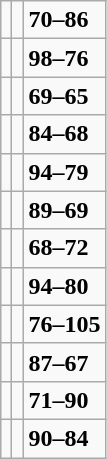<table class="wikitable">
<tr>
<td></td>
<td></td>
<td><strong>70–86</strong></td>
</tr>
<tr>
<td></td>
<td></td>
<td><strong>98–76</strong></td>
</tr>
<tr>
<td></td>
<td></td>
<td><strong>69–65</strong></td>
</tr>
<tr>
<td></td>
<td></td>
<td><strong>84–68</strong></td>
</tr>
<tr>
<td></td>
<td></td>
<td><strong>94–79</strong></td>
</tr>
<tr>
<td></td>
<td></td>
<td><strong>89–69</strong></td>
</tr>
<tr>
<td></td>
<td></td>
<td><strong>68–72</strong></td>
</tr>
<tr>
<td></td>
<td></td>
<td><strong>94–80</strong></td>
</tr>
<tr>
<td></td>
<td></td>
<td><strong>76–105</strong></td>
</tr>
<tr>
<td></td>
<td></td>
<td><strong>87–67</strong></td>
</tr>
<tr>
<td></td>
<td></td>
<td><strong>71–90</strong></td>
</tr>
<tr>
<td></td>
<td></td>
<td><strong>90–84</strong></td>
</tr>
</table>
